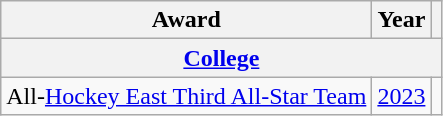<table class="wikitable">
<tr>
<th>Award</th>
<th>Year</th>
<th></th>
</tr>
<tr>
<th colspan="3"><a href='#'>College</a></th>
</tr>
<tr>
<td>All-<a href='#'>Hockey East Third All-Star Team</a></td>
<td><a href='#'>2023</a></td>
<td></td>
</tr>
</table>
